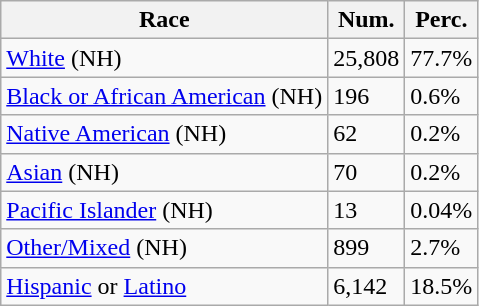<table class="wikitable">
<tr>
<th>Race</th>
<th>Num.</th>
<th>Perc.</th>
</tr>
<tr>
<td><a href='#'>White</a> (NH)</td>
<td>25,808</td>
<td>77.7%</td>
</tr>
<tr>
<td><a href='#'>Black or African American</a> (NH)</td>
<td>196</td>
<td>0.6%</td>
</tr>
<tr>
<td><a href='#'>Native American</a> (NH)</td>
<td>62</td>
<td>0.2%</td>
</tr>
<tr>
<td><a href='#'>Asian</a> (NH)</td>
<td>70</td>
<td>0.2%</td>
</tr>
<tr>
<td><a href='#'>Pacific Islander</a> (NH)</td>
<td>13</td>
<td>0.04%</td>
</tr>
<tr>
<td><a href='#'>Other/Mixed</a> (NH)</td>
<td>899</td>
<td>2.7%</td>
</tr>
<tr>
<td><a href='#'>Hispanic</a> or <a href='#'>Latino</a></td>
<td>6,142</td>
<td>18.5%</td>
</tr>
</table>
